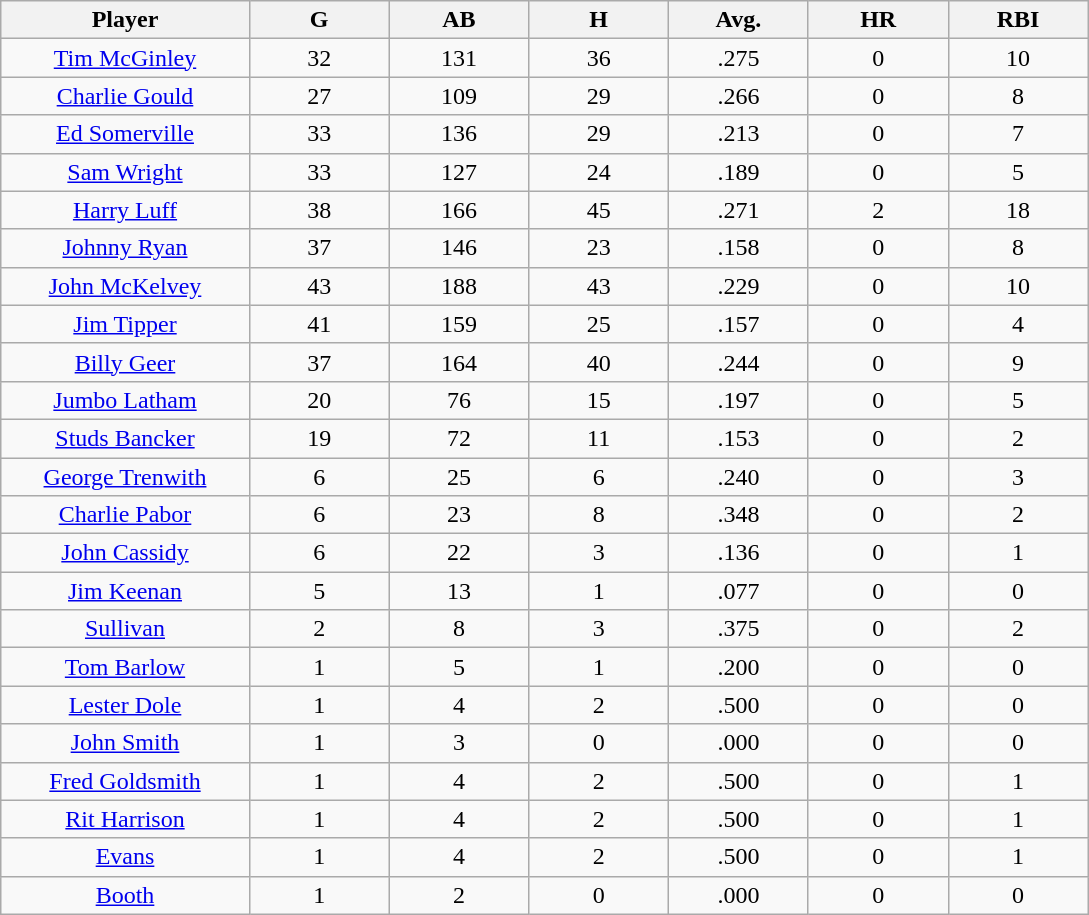<table class="wikitable sortable">
<tr>
<th bgcolor="#DDDDFF" width="16%">Player</th>
<th bgcolor="#DDDDFF" width="9%">G</th>
<th bgcolor="#DDDDFF" width="9%">AB</th>
<th bgcolor="#DDDDFF" width="9%">H</th>
<th bgcolor="#DDDDFF" width="9%">Avg.</th>
<th bgcolor="#DDDDFF" width="9%">HR</th>
<th bgcolor="#DDDDFF" width="9%">RBI</th>
</tr>
<tr align=center>
<td><a href='#'>Tim McGinley</a></td>
<td>32</td>
<td>131</td>
<td>36</td>
<td>.275</td>
<td>0</td>
<td>10</td>
</tr>
<tr align=center>
<td><a href='#'>Charlie Gould</a></td>
<td>27</td>
<td>109</td>
<td>29</td>
<td>.266</td>
<td>0</td>
<td>8</td>
</tr>
<tr align=center>
<td><a href='#'>Ed Somerville</a></td>
<td>33</td>
<td>136</td>
<td>29</td>
<td>.213</td>
<td>0</td>
<td>7</td>
</tr>
<tr align=center>
<td><a href='#'>Sam Wright</a></td>
<td>33</td>
<td>127</td>
<td>24</td>
<td>.189</td>
<td>0</td>
<td>5</td>
</tr>
<tr align=center>
<td><a href='#'>Harry Luff</a></td>
<td>38</td>
<td>166</td>
<td>45</td>
<td>.271</td>
<td>2</td>
<td>18</td>
</tr>
<tr align=center>
<td><a href='#'>Johnny Ryan</a></td>
<td>37</td>
<td>146</td>
<td>23</td>
<td>.158</td>
<td>0</td>
<td>8</td>
</tr>
<tr align=center>
<td><a href='#'>John McKelvey</a></td>
<td>43</td>
<td>188</td>
<td>43</td>
<td>.229</td>
<td>0</td>
<td>10</td>
</tr>
<tr align=center>
<td><a href='#'>Jim Tipper</a></td>
<td>41</td>
<td>159</td>
<td>25</td>
<td>.157</td>
<td>0</td>
<td>4</td>
</tr>
<tr align=center>
<td><a href='#'>Billy Geer</a></td>
<td>37</td>
<td>164</td>
<td>40</td>
<td>.244</td>
<td>0</td>
<td>9</td>
</tr>
<tr align=center>
<td><a href='#'>Jumbo Latham</a></td>
<td>20</td>
<td>76</td>
<td>15</td>
<td>.197</td>
<td>0</td>
<td>5</td>
</tr>
<tr align=center>
<td><a href='#'>Studs Bancker</a></td>
<td>19</td>
<td>72</td>
<td>11</td>
<td>.153</td>
<td>0</td>
<td>2</td>
</tr>
<tr align=center>
<td><a href='#'>George Trenwith</a></td>
<td>6</td>
<td>25</td>
<td>6</td>
<td>.240</td>
<td>0</td>
<td>3</td>
</tr>
<tr align=center>
<td><a href='#'>Charlie Pabor</a></td>
<td>6</td>
<td>23</td>
<td>8</td>
<td>.348</td>
<td>0</td>
<td>2</td>
</tr>
<tr align=center>
<td><a href='#'>John Cassidy</a></td>
<td>6</td>
<td>22</td>
<td>3</td>
<td>.136</td>
<td>0</td>
<td>1</td>
</tr>
<tr align=center>
<td><a href='#'>Jim Keenan</a></td>
<td>5</td>
<td>13</td>
<td>1</td>
<td>.077</td>
<td>0</td>
<td>0</td>
</tr>
<tr align=center>
<td><a href='#'>Sullivan</a></td>
<td>2</td>
<td>8</td>
<td>3</td>
<td>.375</td>
<td>0</td>
<td>2</td>
</tr>
<tr align=center>
<td><a href='#'>Tom Barlow</a></td>
<td>1</td>
<td>5</td>
<td>1</td>
<td>.200</td>
<td>0</td>
<td>0</td>
</tr>
<tr align=center>
<td><a href='#'>Lester Dole</a></td>
<td>1</td>
<td>4</td>
<td>2</td>
<td>.500</td>
<td>0</td>
<td>0</td>
</tr>
<tr align=center>
<td><a href='#'>John Smith</a></td>
<td>1</td>
<td>3</td>
<td>0</td>
<td>.000</td>
<td>0</td>
<td>0</td>
</tr>
<tr align=center>
<td><a href='#'>Fred Goldsmith</a></td>
<td>1</td>
<td>4</td>
<td>2</td>
<td>.500</td>
<td>0</td>
<td>1</td>
</tr>
<tr align=center>
<td><a href='#'>Rit Harrison</a></td>
<td>1</td>
<td>4</td>
<td>2</td>
<td>.500</td>
<td>0</td>
<td>1</td>
</tr>
<tr align=center>
<td><a href='#'>Evans</a></td>
<td>1</td>
<td>4</td>
<td>2</td>
<td>.500</td>
<td>0</td>
<td>1</td>
</tr>
<tr align=center>
<td><a href='#'>Booth</a></td>
<td>1</td>
<td>2</td>
<td>0</td>
<td>.000</td>
<td>0</td>
<td>0</td>
</tr>
</table>
